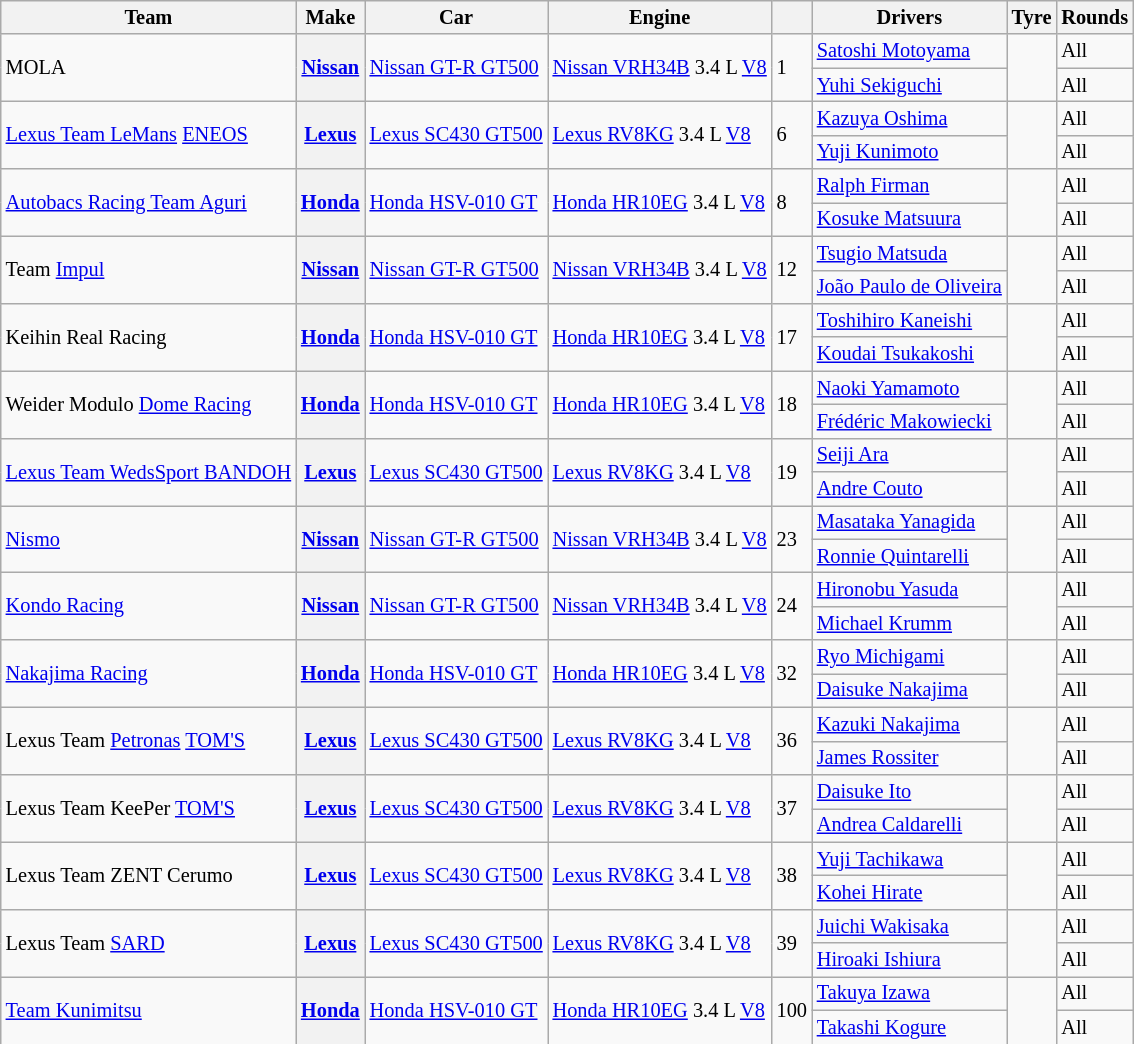<table class="wikitable" style="font-size: 85%;">
<tr>
<th>Team</th>
<th>Make</th>
<th>Car</th>
<th>Engine</th>
<th></th>
<th>Drivers</th>
<th>Tyre</th>
<th>Rounds</th>
</tr>
<tr>
<td rowspan=2> MOLA</td>
<th rowspan=2><a href='#'>Nissan</a></th>
<td rowspan=2><a href='#'>Nissan GT-R GT500</a></td>
<td rowspan=2><a href='#'>Nissan VRH34B</a> 3.4 L <a href='#'>V8</a></td>
<td rowspan=2>1</td>
<td> <a href='#'>Satoshi Motoyama</a></td>
<td align=center rowspan=2></td>
<td>All</td>
</tr>
<tr>
<td> <a href='#'>Yuhi Sekiguchi</a></td>
<td>All</td>
</tr>
<tr>
<td rowspan=2> <a href='#'>Lexus Team LeMans</a> <a href='#'>ENEOS</a></td>
<th rowspan=2><a href='#'>Lexus</a></th>
<td rowspan=2><a href='#'>Lexus SC430 GT500</a></td>
<td rowspan=2><a href='#'>Lexus RV8KG</a> 3.4 L <a href='#'>V8</a></td>
<td rowspan=2>6</td>
<td> <a href='#'>Kazuya Oshima</a></td>
<td align=center rowspan=2></td>
<td>All</td>
</tr>
<tr>
<td> <a href='#'>Yuji Kunimoto</a></td>
<td>All</td>
</tr>
<tr>
<td rowspan=2> <a href='#'>Autobacs Racing Team Aguri</a></td>
<th rowspan=2><a href='#'>Honda</a></th>
<td rowspan=2><a href='#'>Honda HSV-010 GT</a></td>
<td rowspan=2><a href='#'>Honda HR10EG</a> 3.4 L <a href='#'>V8</a></td>
<td rowspan=2>8</td>
<td> <a href='#'>Ralph Firman</a></td>
<td align=center rowspan=2></td>
<td>All</td>
</tr>
<tr>
<td> <a href='#'>Kosuke Matsuura</a></td>
<td>All</td>
</tr>
<tr>
<td rowspan=2> Team <a href='#'>Impul</a></td>
<th rowspan=2><a href='#'>Nissan</a></th>
<td rowspan=2><a href='#'>Nissan GT-R GT500</a></td>
<td rowspan=2><a href='#'>Nissan VRH34B</a> 3.4 L <a href='#'>V8</a></td>
<td rowspan=2>12</td>
<td> <a href='#'>Tsugio Matsuda</a></td>
<td align=center rowspan=2></td>
<td>All</td>
</tr>
<tr>
<td> <a href='#'>João Paulo de Oliveira</a></td>
<td>All</td>
</tr>
<tr>
<td rowspan=2> Keihin Real Racing</td>
<th rowspan=2><a href='#'>Honda</a></th>
<td rowspan=2><a href='#'>Honda HSV-010 GT</a></td>
<td rowspan=2><a href='#'>Honda HR10EG</a> 3.4 L <a href='#'>V8</a></td>
<td rowspan=2>17</td>
<td> <a href='#'>Toshihiro Kaneishi</a></td>
<td align=center rowspan=2></td>
<td>All</td>
</tr>
<tr>
<td> <a href='#'>Koudai Tsukakoshi</a></td>
<td>All</td>
</tr>
<tr>
<td rowspan=2> Weider Modulo <a href='#'>Dome Racing</a></td>
<th rowspan=2><a href='#'>Honda</a></th>
<td rowspan=2><a href='#'>Honda HSV-010 GT</a></td>
<td rowspan=2><a href='#'>Honda HR10EG</a> 3.4 L <a href='#'>V8</a></td>
<td rowspan=2>18</td>
<td> <a href='#'>Naoki Yamamoto</a></td>
<td align=center rowspan=2></td>
<td>All</td>
</tr>
<tr>
<td> <a href='#'>Frédéric Makowiecki</a></td>
<td>All</td>
</tr>
<tr>
<td rowspan=2> <a href='#'>Lexus Team WedsSport BANDOH</a></td>
<th rowspan=2><a href='#'>Lexus</a></th>
<td rowspan=2><a href='#'>Lexus SC430 GT500</a></td>
<td rowspan=2><a href='#'>Lexus RV8KG</a> 3.4 L <a href='#'>V8</a></td>
<td rowspan=2>19</td>
<td> <a href='#'>Seiji Ara</a></td>
<td align=center rowspan=2></td>
<td>All</td>
</tr>
<tr>
<td> <a href='#'>Andre Couto</a></td>
<td>All</td>
</tr>
<tr>
<td rowspan=2> <a href='#'>Nismo</a></td>
<th rowspan=2><a href='#'>Nissan</a></th>
<td rowspan=2><a href='#'>Nissan GT-R GT500</a></td>
<td rowspan=2><a href='#'>Nissan VRH34B</a> 3.4 L <a href='#'>V8</a></td>
<td rowspan=2>23</td>
<td> <a href='#'>Masataka Yanagida</a></td>
<td align=center rowspan=2></td>
<td>All</td>
</tr>
<tr>
<td> <a href='#'>Ronnie Quintarelli</a></td>
<td>All</td>
</tr>
<tr>
<td rowspan=2> <a href='#'>Kondo Racing</a></td>
<th rowspan=2><a href='#'>Nissan</a></th>
<td rowspan=2><a href='#'>Nissan GT-R GT500</a></td>
<td rowspan=2><a href='#'>Nissan VRH34B</a> 3.4 L <a href='#'>V8</a></td>
<td rowspan=2>24</td>
<td> <a href='#'>Hironobu Yasuda</a></td>
<td align=center rowspan=2></td>
<td>All</td>
</tr>
<tr>
<td> <a href='#'>Michael Krumm</a></td>
<td>All</td>
</tr>
<tr>
<td rowspan=2> <a href='#'>Nakajima Racing</a></td>
<th rowspan=2><a href='#'>Honda</a></th>
<td rowspan=2><a href='#'>Honda HSV-010 GT</a></td>
<td rowspan=2><a href='#'>Honda HR10EG</a> 3.4 L <a href='#'>V8</a></td>
<td rowspan=2>32</td>
<td> <a href='#'>Ryo Michigami</a></td>
<td align=center rowspan=2></td>
<td>All</td>
</tr>
<tr>
<td> <a href='#'>Daisuke Nakajima</a></td>
<td>All</td>
</tr>
<tr>
<td rowspan=2> Lexus Team <a href='#'>Petronas</a> <a href='#'>TOM'S</a></td>
<th rowspan=2><a href='#'>Lexus</a></th>
<td rowspan=2><a href='#'>Lexus SC430 GT500</a></td>
<td rowspan=2><a href='#'>Lexus RV8KG</a> 3.4 L <a href='#'>V8</a></td>
<td rowspan=2>36</td>
<td> <a href='#'>Kazuki Nakajima</a></td>
<td align=center rowspan=2></td>
<td>All</td>
</tr>
<tr>
<td> <a href='#'>James Rossiter</a></td>
<td>All</td>
</tr>
<tr>
<td rowspan=2> Lexus Team KeePer <a href='#'>TOM'S</a></td>
<th rowspan=2><a href='#'>Lexus</a></th>
<td rowspan=2><a href='#'>Lexus SC430 GT500</a></td>
<td rowspan=2><a href='#'>Lexus RV8KG</a> 3.4 L <a href='#'>V8</a></td>
<td rowspan=2>37</td>
<td> <a href='#'>Daisuke Ito</a></td>
<td align=center rowspan=2></td>
<td>All</td>
</tr>
<tr>
<td> <a href='#'>Andrea Caldarelli</a></td>
<td>All</td>
</tr>
<tr>
<td rowspan=2> Lexus Team ZENT Cerumo</td>
<th rowspan=2><a href='#'>Lexus</a></th>
<td rowspan=2><a href='#'>Lexus SC430 GT500</a></td>
<td rowspan=2><a href='#'>Lexus RV8KG</a> 3.4 L <a href='#'>V8</a></td>
<td rowspan=2>38</td>
<td> <a href='#'>Yuji Tachikawa</a></td>
<td align=center rowspan=2></td>
<td>All</td>
</tr>
<tr>
<td> <a href='#'>Kohei Hirate</a></td>
<td>All</td>
</tr>
<tr>
<td rowspan=2> Lexus Team <a href='#'>SARD</a></td>
<th rowspan=2><a href='#'>Lexus</a></th>
<td rowspan=2><a href='#'>Lexus SC430 GT500</a></td>
<td rowspan=2><a href='#'>Lexus RV8KG</a> 3.4 L <a href='#'>V8</a></td>
<td rowspan=2>39</td>
<td> <a href='#'>Juichi Wakisaka</a></td>
<td align=center rowspan=2></td>
<td>All</td>
</tr>
<tr>
<td> <a href='#'>Hiroaki Ishiura</a></td>
<td>All</td>
</tr>
<tr>
<td rowspan=2> <a href='#'>Team Kunimitsu</a></td>
<th rowspan=2><a href='#'>Honda</a></th>
<td rowspan=2><a href='#'>Honda HSV-010 GT</a></td>
<td rowspan=2><a href='#'>Honda HR10EG</a> 3.4 L <a href='#'>V8</a></td>
<td rowspan=2>100</td>
<td> <a href='#'>Takuya Izawa</a></td>
<td align=center rowspan=2></td>
<td>All</td>
</tr>
<tr>
<td> <a href='#'>Takashi Kogure</a></td>
<td>All</td>
</tr>
</table>
